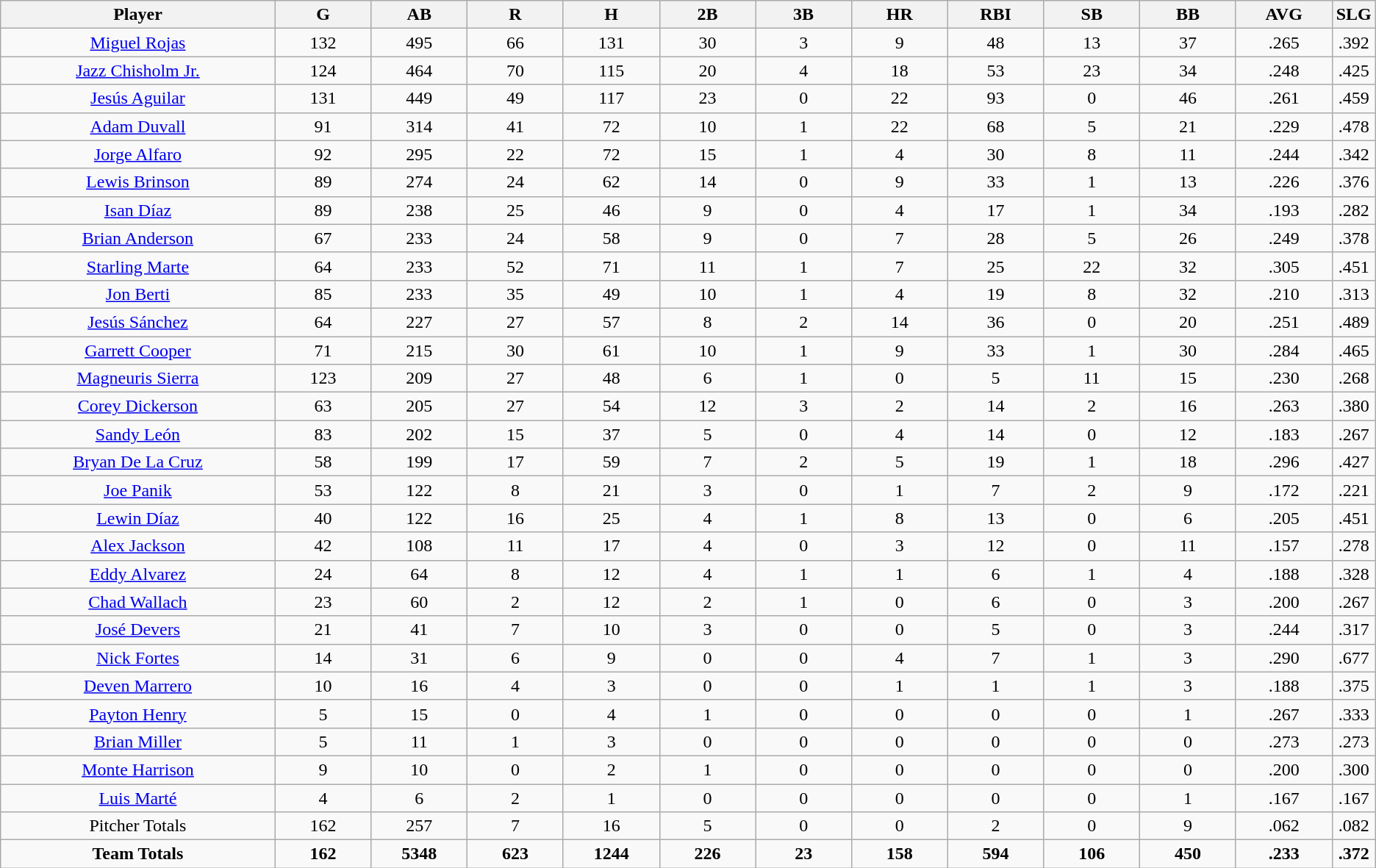<table class=wikitable style="text-align:center">
<tr>
<th bgcolor=#DDDDFF; width="20%">Player</th>
<th bgcolor=#DDDDFF; width="7%">G</th>
<th bgcolor=#DDDDFF; width="7%">AB</th>
<th bgcolor=#DDDDFF; width="7%">R</th>
<th bgcolor=#DDDDFF; width="7%">H</th>
<th bgcolor=#DDDDFF; width="7%">2B</th>
<th bgcolor=#DDDDFF; width="7%">3B</th>
<th bgcolor=#DDDDFF; width="7%">HR</th>
<th bgcolor=#DDDDFF; width="7%">RBI</th>
<th bgcolor=#DDDDFF; width="7%">SB</th>
<th bgcolor=#DDDDFF; width="7%">BB</th>
<th bgcolor=#DDDDFF; width="7%">AVG</th>
<th bgcolor=#DDDDFF; width="7%">SLG</th>
</tr>
<tr>
<td><a href='#'>Miguel Rojas</a></td>
<td>132</td>
<td>495</td>
<td>66</td>
<td>131</td>
<td>30</td>
<td>3</td>
<td>9</td>
<td>48</td>
<td>13</td>
<td>37</td>
<td>.265</td>
<td>.392</td>
</tr>
<tr>
<td><a href='#'>Jazz Chisholm Jr.</a></td>
<td>124</td>
<td>464</td>
<td>70</td>
<td>115</td>
<td>20</td>
<td>4</td>
<td>18</td>
<td>53</td>
<td>23</td>
<td>34</td>
<td>.248</td>
<td>.425</td>
</tr>
<tr>
<td><a href='#'>Jesús Aguilar</a></td>
<td>131</td>
<td>449</td>
<td>49</td>
<td>117</td>
<td>23</td>
<td>0</td>
<td>22</td>
<td>93</td>
<td>0</td>
<td>46</td>
<td>.261</td>
<td>.459</td>
</tr>
<tr>
<td><a href='#'>Adam Duvall</a></td>
<td>91</td>
<td>314</td>
<td>41</td>
<td>72</td>
<td>10</td>
<td>1</td>
<td>22</td>
<td>68</td>
<td>5</td>
<td>21</td>
<td>.229</td>
<td>.478</td>
</tr>
<tr>
<td><a href='#'>Jorge Alfaro</a></td>
<td>92</td>
<td>295</td>
<td>22</td>
<td>72</td>
<td>15</td>
<td>1</td>
<td>4</td>
<td>30</td>
<td>8</td>
<td>11</td>
<td>.244</td>
<td>.342</td>
</tr>
<tr>
<td><a href='#'>Lewis Brinson</a></td>
<td>89</td>
<td>274</td>
<td>24</td>
<td>62</td>
<td>14</td>
<td>0</td>
<td>9</td>
<td>33</td>
<td>1</td>
<td>13</td>
<td>.226</td>
<td>.376</td>
</tr>
<tr>
<td><a href='#'>Isan Díaz</a></td>
<td>89</td>
<td>238</td>
<td>25</td>
<td>46</td>
<td>9</td>
<td>0</td>
<td>4</td>
<td>17</td>
<td>1</td>
<td>34</td>
<td>.193</td>
<td>.282</td>
</tr>
<tr>
<td><a href='#'>Brian Anderson</a></td>
<td>67</td>
<td>233</td>
<td>24</td>
<td>58</td>
<td>9</td>
<td>0</td>
<td>7</td>
<td>28</td>
<td>5</td>
<td>26</td>
<td>.249</td>
<td>.378</td>
</tr>
<tr>
<td><a href='#'>Starling Marte</a></td>
<td>64</td>
<td>233</td>
<td>52</td>
<td>71</td>
<td>11</td>
<td>1</td>
<td>7</td>
<td>25</td>
<td>22</td>
<td>32</td>
<td>.305</td>
<td>.451</td>
</tr>
<tr>
<td><a href='#'>Jon Berti</a></td>
<td>85</td>
<td>233</td>
<td>35</td>
<td>49</td>
<td>10</td>
<td>1</td>
<td>4</td>
<td>19</td>
<td>8</td>
<td>32</td>
<td>.210</td>
<td>.313</td>
</tr>
<tr>
<td><a href='#'>Jesús Sánchez</a></td>
<td>64</td>
<td>227</td>
<td>27</td>
<td>57</td>
<td>8</td>
<td>2</td>
<td>14</td>
<td>36</td>
<td>0</td>
<td>20</td>
<td>.251</td>
<td>.489</td>
</tr>
<tr>
<td><a href='#'>Garrett Cooper</a></td>
<td>71</td>
<td>215</td>
<td>30</td>
<td>61</td>
<td>10</td>
<td>1</td>
<td>9</td>
<td>33</td>
<td>1</td>
<td>30</td>
<td>.284</td>
<td>.465</td>
</tr>
<tr>
<td><a href='#'>Magneuris Sierra</a></td>
<td>123</td>
<td>209</td>
<td>27</td>
<td>48</td>
<td>6</td>
<td>1</td>
<td>0</td>
<td>5</td>
<td>11</td>
<td>15</td>
<td>.230</td>
<td>.268</td>
</tr>
<tr>
<td><a href='#'>Corey Dickerson</a></td>
<td>63</td>
<td>205</td>
<td>27</td>
<td>54</td>
<td>12</td>
<td>3</td>
<td>2</td>
<td>14</td>
<td>2</td>
<td>16</td>
<td>.263</td>
<td>.380</td>
</tr>
<tr>
<td><a href='#'>Sandy León</a></td>
<td>83</td>
<td>202</td>
<td>15</td>
<td>37</td>
<td>5</td>
<td>0</td>
<td>4</td>
<td>14</td>
<td>0</td>
<td>12</td>
<td>.183</td>
<td>.267</td>
</tr>
<tr>
<td><a href='#'>Bryan De La Cruz</a></td>
<td>58</td>
<td>199</td>
<td>17</td>
<td>59</td>
<td>7</td>
<td>2</td>
<td>5</td>
<td>19</td>
<td>1</td>
<td>18</td>
<td>.296</td>
<td>.427</td>
</tr>
<tr>
<td><a href='#'>Joe Panik</a></td>
<td>53</td>
<td>122</td>
<td>8</td>
<td>21</td>
<td>3</td>
<td>0</td>
<td>1</td>
<td>7</td>
<td>2</td>
<td>9</td>
<td>.172</td>
<td>.221</td>
</tr>
<tr>
<td><a href='#'>Lewin Díaz</a></td>
<td>40</td>
<td>122</td>
<td>16</td>
<td>25</td>
<td>4</td>
<td>1</td>
<td>8</td>
<td>13</td>
<td>0</td>
<td>6</td>
<td>.205</td>
<td>.451</td>
</tr>
<tr>
<td><a href='#'>Alex Jackson</a></td>
<td>42</td>
<td>108</td>
<td>11</td>
<td>17</td>
<td>4</td>
<td>0</td>
<td>3</td>
<td>12</td>
<td>0</td>
<td>11</td>
<td>.157</td>
<td>.278</td>
</tr>
<tr>
<td><a href='#'>Eddy Alvarez</a></td>
<td>24</td>
<td>64</td>
<td>8</td>
<td>12</td>
<td>4</td>
<td>1</td>
<td>1</td>
<td>6</td>
<td>1</td>
<td>4</td>
<td>.188</td>
<td>.328</td>
</tr>
<tr>
<td><a href='#'>Chad Wallach</a></td>
<td>23</td>
<td>60</td>
<td>2</td>
<td>12</td>
<td>2</td>
<td>1</td>
<td>0</td>
<td>6</td>
<td>0</td>
<td>3</td>
<td>.200</td>
<td>.267</td>
</tr>
<tr>
<td><a href='#'>José Devers</a></td>
<td>21</td>
<td>41</td>
<td>7</td>
<td>10</td>
<td>3</td>
<td>0</td>
<td>0</td>
<td>5</td>
<td>0</td>
<td>3</td>
<td>.244</td>
<td>.317</td>
</tr>
<tr>
<td><a href='#'>Nick Fortes</a></td>
<td>14</td>
<td>31</td>
<td>6</td>
<td>9</td>
<td>0</td>
<td>0</td>
<td>4</td>
<td>7</td>
<td>1</td>
<td>3</td>
<td>.290</td>
<td>.677</td>
</tr>
<tr>
<td><a href='#'>Deven Marrero</a></td>
<td>10</td>
<td>16</td>
<td>4</td>
<td>3</td>
<td>0</td>
<td>0</td>
<td>1</td>
<td>1</td>
<td>1</td>
<td>3</td>
<td>.188</td>
<td>.375</td>
</tr>
<tr>
<td><a href='#'>Payton Henry</a></td>
<td>5</td>
<td>15</td>
<td>0</td>
<td>4</td>
<td>1</td>
<td>0</td>
<td>0</td>
<td>0</td>
<td>0</td>
<td>1</td>
<td>.267</td>
<td>.333</td>
</tr>
<tr>
<td><a href='#'>Brian Miller</a></td>
<td>5</td>
<td>11</td>
<td>1</td>
<td>3</td>
<td>0</td>
<td>0</td>
<td>0</td>
<td>0</td>
<td>0</td>
<td>0</td>
<td>.273</td>
<td>.273</td>
</tr>
<tr>
<td><a href='#'>Monte Harrison</a></td>
<td>9</td>
<td>10</td>
<td>0</td>
<td>2</td>
<td>1</td>
<td>0</td>
<td>0</td>
<td>0</td>
<td>0</td>
<td>0</td>
<td>.200</td>
<td>.300</td>
</tr>
<tr>
<td><a href='#'>Luis Marté</a></td>
<td>4</td>
<td>6</td>
<td>2</td>
<td>1</td>
<td>0</td>
<td>0</td>
<td>0</td>
<td>0</td>
<td>0</td>
<td>1</td>
<td>.167</td>
<td>.167</td>
</tr>
<tr>
<td>Pitcher Totals</td>
<td>162</td>
<td>257</td>
<td>7</td>
<td>16</td>
<td>5</td>
<td>0</td>
<td>0</td>
<td>2</td>
<td>0</td>
<td>9</td>
<td>.062</td>
<td>.082</td>
</tr>
<tr>
<td><strong>Team Totals</strong></td>
<td><strong>162</strong></td>
<td><strong>5348</strong></td>
<td><strong>623</strong></td>
<td><strong>1244</strong></td>
<td><strong>226</strong></td>
<td><strong>23</strong></td>
<td><strong>158</strong></td>
<td><strong>594</strong></td>
<td><strong>106</strong></td>
<td><strong>450</strong></td>
<td><strong>.233</strong></td>
<td><strong>.372</strong></td>
</tr>
</table>
